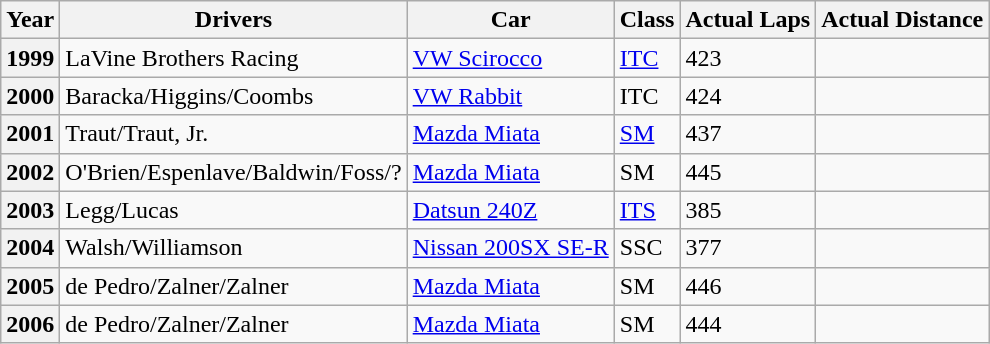<table class="wikitable" style="font-size: 100%;">
<tr>
<th>Year</th>
<th>Drivers</th>
<th>Car</th>
<th>Class</th>
<th>Actual Laps</th>
<th>Actual Distance</th>
</tr>
<tr>
<th>1999</th>
<td>LaVine Brothers Racing</td>
<td><a href='#'>VW Scirocco</a></td>
<td><a href='#'>ITC</a></td>
<td>423</td>
<td></td>
</tr>
<tr>
<th>2000</th>
<td>Baracka/Higgins/Coombs</td>
<td><a href='#'>VW Rabbit</a></td>
<td>ITC</td>
<td>424</td>
<td></td>
</tr>
<tr>
<th>2001</th>
<td>Traut/Traut, Jr.</td>
<td><a href='#'>Mazda Miata</a></td>
<td><a href='#'>SM</a></td>
<td>437</td>
<td></td>
</tr>
<tr>
<th>2002</th>
<td>O'Brien/Espenlave/Baldwin/Foss/?</td>
<td><a href='#'>Mazda Miata</a></td>
<td>SM</td>
<td>445</td>
<td></td>
</tr>
<tr>
<th>2003</th>
<td>Legg/Lucas</td>
<td><a href='#'>Datsun 240Z</a></td>
<td><a href='#'>ITS</a></td>
<td>385</td>
<td></td>
</tr>
<tr>
<th>2004</th>
<td>Walsh/Williamson</td>
<td><a href='#'>Nissan 200SX SE-R</a></td>
<td>SSC</td>
<td>377</td>
<td></td>
</tr>
<tr>
<th>2005</th>
<td>de Pedro/Zalner/Zalner</td>
<td><a href='#'>Mazda Miata</a></td>
<td>SM</td>
<td>446</td>
<td></td>
</tr>
<tr>
<th>2006</th>
<td>de Pedro/Zalner/Zalner</td>
<td><a href='#'>Mazda Miata</a></td>
<td>SM</td>
<td>444</td>
<td></td>
</tr>
</table>
